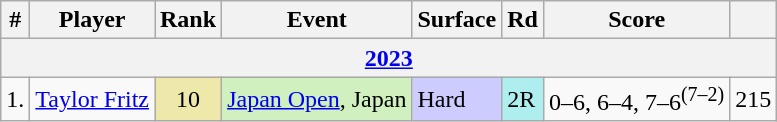<table class="wikitable sortable">
<tr>
<th>#</th>
<th>Player</th>
<th>Rank</th>
<th>Event</th>
<th>Surface</th>
<th>Rd</th>
<th class=unsortable>Score</th>
<th></th>
</tr>
<tr>
<th colspan=8><a href='#'>2023</a></th>
</tr>
<tr>
<td>1.</td>
<td> <a href='#'>Taylor Fritz</a></td>
<td align=center bgcolor=eee8aa>10</td>
<td bgcolor=d0f0c0><a href='#'>Japan Open</a>, Japan</td>
<td bgcolor=ccccff>Hard</td>
<td bgcolor=afeeee>2R</td>
<td>0–6, 6–4, 7–6<sup>(7–2)</sup></td>
<td align=center>215</td>
</tr>
</table>
